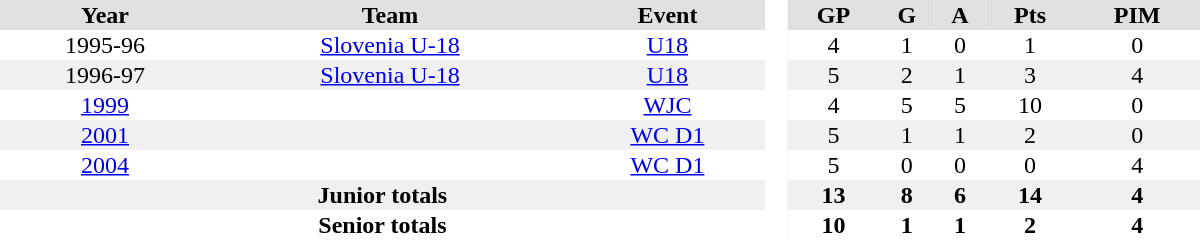<table border="0" cellpadding="1" cellspacing="0" style="text-align:center; width:50em">
<tr ALIGN="center" bgcolor="#e0e0e0">
<th>Year</th>
<th>Team</th>
<th>Event</th>
<th rowspan="99" bgcolor="#ffffff"> </th>
<th>GP</th>
<th>G</th>
<th>A</th>
<th>Pts</th>
<th>PIM</th>
</tr>
<tr>
<td>1995-96</td>
<td><a href='#'>Slovenia U-18</a></td>
<td><a href='#'>U18</a></td>
<td>4</td>
<td>1</td>
<td>0</td>
<td>1</td>
<td>0</td>
</tr>
<tr bgcolor="#f0f0f0">
<td>1996-97</td>
<td><a href='#'>Slovenia U-18</a></td>
<td><a href='#'>U18</a></td>
<td>5</td>
<td>2</td>
<td>1</td>
<td>3</td>
<td>4</td>
</tr>
<tr>
<td><a href='#'>1999</a></td>
<td></td>
<td><a href='#'>WJC</a></td>
<td>4</td>
<td>5</td>
<td>5</td>
<td>10</td>
<td>0</td>
</tr>
<tr bgcolor="#f0f0f0">
<td><a href='#'>2001</a></td>
<td></td>
<td><a href='#'>WC D1</a></td>
<td>5</td>
<td>1</td>
<td>1</td>
<td>2</td>
<td>0</td>
</tr>
<tr>
<td><a href='#'>2004</a></td>
<td></td>
<td><a href='#'>WC D1</a></td>
<td>5</td>
<td>0</td>
<td>0</td>
<td>0</td>
<td>4</td>
</tr>
<tr bgcolor="#f0f0f0">
<th colspan=3>Junior totals</th>
<th>13</th>
<th>8</th>
<th>6</th>
<th>14</th>
<th>4</th>
</tr>
<tr>
<th colspan=3>Senior totals</th>
<th>10</th>
<th>1</th>
<th>1</th>
<th>2</th>
<th>4</th>
</tr>
</table>
